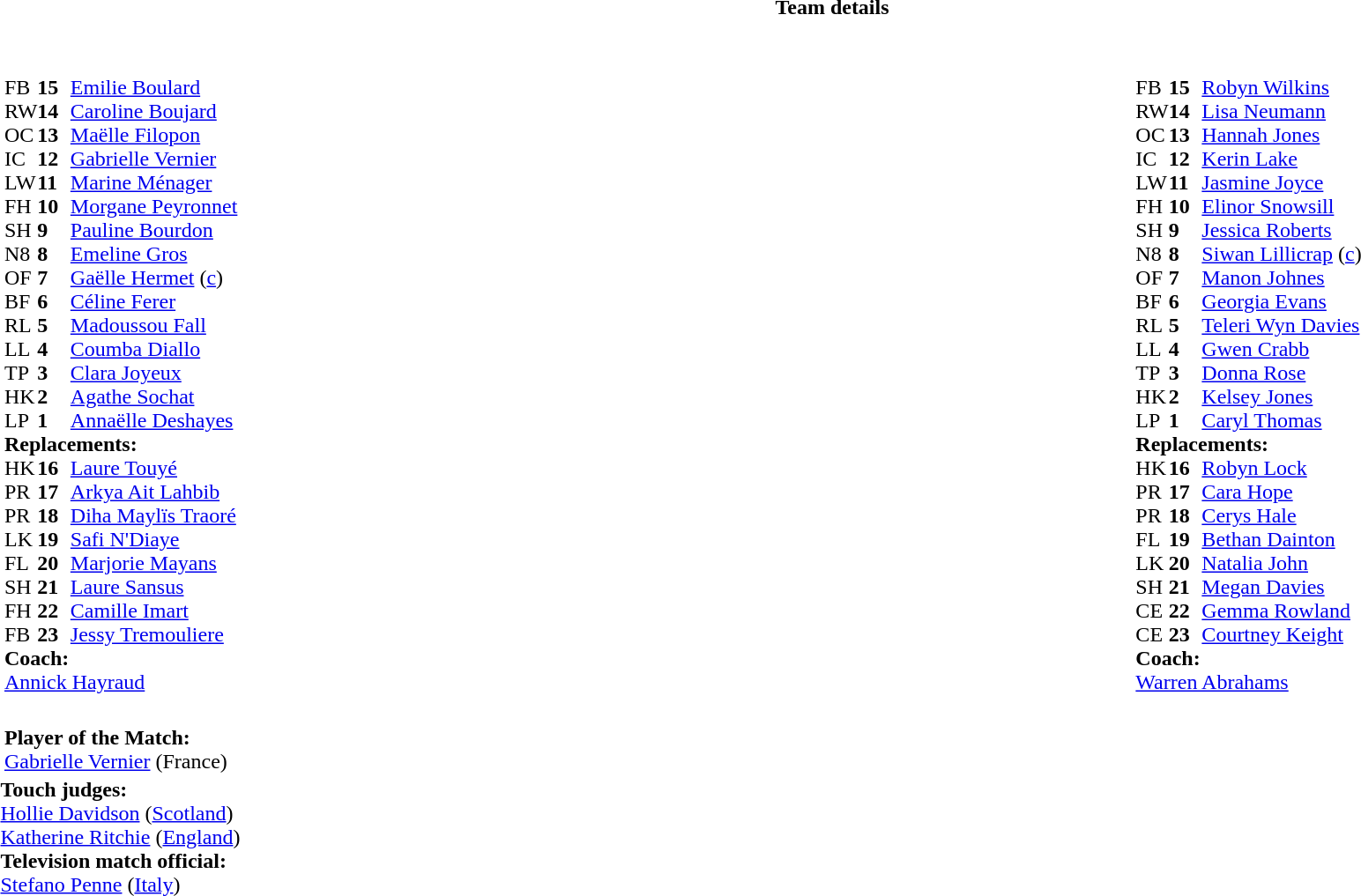<table border="0" style="width:100%" class="collapsible collapsed">
<tr>
<th>Team details</th>
</tr>
<tr>
<td><br><table style="width:100%">
<tr>
<td style="vertical-align:top;width:50%"><br><table cellspacing="0" cellpadding="0">
<tr>
<th width="25"></th>
<th width="25"></th>
</tr>
<tr>
<td style="vertical-align:top;width:0%"></td>
</tr>
<tr>
<td>FB</td>
<td><strong>15</strong></td>
<td><a href='#'>Emilie Boulard</a></td>
</tr>
<tr>
<td>RW</td>
<td><strong>14</strong></td>
<td><a href='#'>Caroline Boujard</a></td>
</tr>
<tr>
<td>OC</td>
<td><strong>13</strong></td>
<td><a href='#'>Maëlle Filopon</a></td>
</tr>
<tr>
<td>IC</td>
<td><strong>12</strong></td>
<td><a href='#'>Gabrielle Vernier</a></td>
</tr>
<tr>
<td>LW</td>
<td><strong>11</strong></td>
<td><a href='#'>Marine Ménager</a></td>
<td></td>
<td></td>
</tr>
<tr>
<td>FH</td>
<td><strong>10</strong></td>
<td><a href='#'>Morgane Peyronnet</a></td>
<td></td>
<td></td>
</tr>
<tr>
<td>SH</td>
<td><strong>9</strong></td>
<td><a href='#'>Pauline Bourdon</a></td>
<td></td>
<td></td>
</tr>
<tr>
<td>N8</td>
<td><strong>8</strong></td>
<td><a href='#'>Emeline Gros</a></td>
</tr>
<tr>
<td>OF</td>
<td><strong>7</strong></td>
<td><a href='#'>Gaëlle Hermet</a> (<a href='#'>c</a>)</td>
</tr>
<tr>
<td>BF</td>
<td><strong>6</strong></td>
<td><a href='#'>Céline Ferer</a></td>
<td></td>
<td></td>
</tr>
<tr>
<td>RL</td>
<td><strong>5</strong></td>
<td><a href='#'>Madoussou Fall</a></td>
<td></td>
<td></td>
</tr>
<tr>
<td>LL</td>
<td><strong>4</strong></td>
<td><a href='#'>Coumba Diallo</a></td>
</tr>
<tr>
<td>TP</td>
<td><strong>3</strong></td>
<td><a href='#'>Clara Joyeux</a></td>
<td></td>
<td></td>
</tr>
<tr>
<td>HK</td>
<td><strong>2</strong></td>
<td><a href='#'>Agathe Sochat</a></td>
<td></td>
<td></td>
</tr>
<tr>
<td>LP</td>
<td><strong>1</strong></td>
<td><a href='#'>Annaëlle Deshayes</a></td>
<td></td>
<td></td>
</tr>
<tr>
<td colspan=3><strong>Replacements:</strong></td>
</tr>
<tr>
<td>HK</td>
<td><strong>16</strong></td>
<td><a href='#'>Laure Touyé</a></td>
<td></td>
<td></td>
</tr>
<tr>
<td>PR</td>
<td><strong>17</strong></td>
<td><a href='#'>Arkya Ait Lahbib</a></td>
<td></td>
<td></td>
</tr>
<tr>
<td>PR</td>
<td><strong>18</strong></td>
<td><a href='#'>Diha Maylïs Traoré</a></td>
<td></td>
<td></td>
</tr>
<tr>
<td>LK</td>
<td><strong>19</strong></td>
<td><a href='#'>Safi N'Diaye</a></td>
<td></td>
<td></td>
</tr>
<tr>
<td>FL</td>
<td><strong>20</strong></td>
<td><a href='#'>Marjorie Mayans</a></td>
<td></td>
<td></td>
</tr>
<tr>
<td>SH</td>
<td><strong>21</strong></td>
<td><a href='#'>Laure Sansus</a></td>
<td></td>
<td></td>
</tr>
<tr>
<td>FH</td>
<td><strong>22</strong></td>
<td><a href='#'>Camille Imart</a></td>
<td></td>
<td></td>
</tr>
<tr>
<td>FB</td>
<td><strong>23</strong></td>
<td><a href='#'>Jessy Tremouliere</a></td>
<td></td>
<td></td>
</tr>
<tr>
<td colspan=3><strong>Coach:</strong></td>
</tr>
<tr>
<td colspan="4"><a href='#'>Annick Hayraud</a></td>
</tr>
</table>
</td>
<td style="vertical-align:top"></td>
<td style="vertical-align:top; width:50%"><br><table cellspacing="0" cellpadding="0" style="margin:auto">
<tr>
<th width="25"></th>
<th width="25"></th>
</tr>
<tr>
<td>FB</td>
<td><strong>15</strong></td>
<td><a href='#'>Robyn Wilkins</a></td>
</tr>
<tr>
<td>RW</td>
<td><strong>14</strong></td>
<td><a href='#'>Lisa Neumann</a></td>
<td></td>
<td></td>
</tr>
<tr>
<td>OC</td>
<td><strong>13</strong></td>
<td><a href='#'>Hannah Jones</a></td>
</tr>
<tr>
<td>IC</td>
<td><strong>12</strong></td>
<td><a href='#'>Kerin Lake</a></td>
<td></td>
<td></td>
</tr>
<tr>
<td>LW</td>
<td><strong>11</strong></td>
<td><a href='#'>Jasmine Joyce</a></td>
</tr>
<tr>
<td>FH</td>
<td><strong>10</strong></td>
<td><a href='#'>Elinor Snowsill</a></td>
</tr>
<tr>
<td>SH</td>
<td><strong>9</strong></td>
<td><a href='#'>Jessica Roberts</a></td>
<td></td>
<td></td>
</tr>
<tr>
<td>N8</td>
<td><strong>8</strong></td>
<td><a href='#'>Siwan Lillicrap</a> (<a href='#'>c</a>)</td>
<td></td>
<td></td>
</tr>
<tr>
<td>OF</td>
<td><strong>7</strong></td>
<td><a href='#'>Manon Johnes</a></td>
</tr>
<tr>
<td>BF</td>
<td><strong>6</strong></td>
<td><a href='#'>Georgia Evans</a></td>
<td></td>
</tr>
<tr>
<td>RL</td>
<td><strong>5</strong></td>
<td><a href='#'>Teleri Wyn Davies</a></td>
<td></td>
<td></td>
</tr>
<tr>
<td>LL</td>
<td><strong>4</strong></td>
<td><a href='#'>Gwen Crabb</a></td>
</tr>
<tr>
<td>TP</td>
<td><strong>3</strong></td>
<td><a href='#'>Donna Rose</a></td>
<td></td>
<td></td>
</tr>
<tr>
<td>HK</td>
<td><strong>2</strong></td>
<td><a href='#'>Kelsey Jones</a></td>
</tr>
<tr>
<td>LP</td>
<td><strong>1</strong></td>
<td><a href='#'>Caryl Thomas</a></td>
<td></td>
<td></td>
</tr>
<tr>
<td colspan=3><strong>Replacements:</strong></td>
</tr>
<tr>
<td>HK</td>
<td><strong>16</strong></td>
<td><a href='#'>Robyn Lock</a></td>
</tr>
<tr>
<td>PR</td>
<td><strong>17</strong></td>
<td><a href='#'>Cara Hope</a></td>
<td></td>
<td></td>
</tr>
<tr>
<td>PR</td>
<td><strong>18</strong></td>
<td><a href='#'>Cerys Hale</a></td>
<td></td>
<td></td>
</tr>
<tr>
<td>FL</td>
<td><strong>19</strong></td>
<td><a href='#'>Bethan Dainton</a></td>
<td></td>
<td></td>
</tr>
<tr>
<td>LK</td>
<td><strong>20</strong></td>
<td><a href='#'>Natalia John</a></td>
<td></td>
<td></td>
</tr>
<tr>
<td>SH</td>
<td><strong>21</strong></td>
<td><a href='#'>Megan Davies</a></td>
<td></td>
<td></td>
</tr>
<tr>
<td>CE</td>
<td><strong>22</strong></td>
<td><a href='#'>Gemma Rowland</a></td>
<td></td>
<td></td>
</tr>
<tr>
<td>CE</td>
<td><strong>23</strong></td>
<td><a href='#'>Courtney Keight</a></td>
<td></td>
<td></td>
</tr>
<tr>
<td colspan=3><strong>Coach:</strong></td>
</tr>
<tr>
<td colspan="4"><a href='#'>Warren Abrahams</a></td>
</tr>
</table>
</td>
</tr>
</table>
<table style="width:100%">
<tr>
<td><br><strong>Player of the Match:</strong>
<br><a href='#'>Gabrielle Vernier</a> (France)</td>
</tr>
</table>
<strong>Touch judges:</strong>
<br><a href='#'>Hollie Davidson</a> (<a href='#'>Scotland</a>)
<br><a href='#'>Katherine Ritchie</a> (<a href='#'>England</a>)
<br><strong>Television match official:</strong>
<br><a href='#'>Stefano Penne</a> (<a href='#'>Italy</a>)</td>
</tr>
</table>
